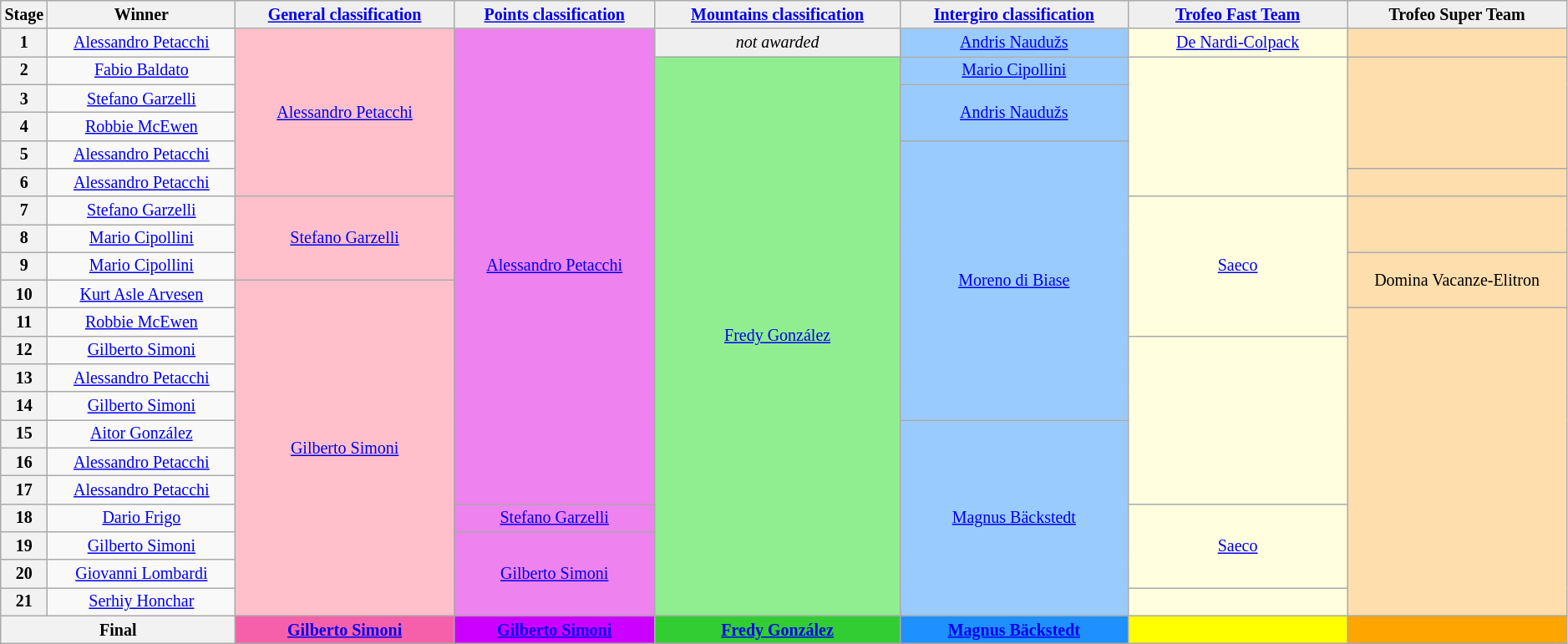<table class="wikitable" style="text-align: center; font-size:smaller;">
<tr style="background:#efefef;">
<th style="width:1%;">Stage</th>
<th style="width:12%;">Winner</th>
<th style="background:#efefef; style=;"width:14%;"><a href='#'>General classification</a><br></th>
<th style="background:#efefef; style=;"width:14%;"><a href='#'>Points classification</a><br></th>
<th style="background:#efefef; style=;"width:14%;"><a href='#'>Mountains classification</a><br></th>
<th style="background:#efefef; style=;"width:14%;"><a href='#'>Intergiro classification</a><br></th>
<th style="background:#efefef; width:14%;"><a href='#'>Trofeo Fast Team</a></th>
<th style="background:#efefef; width:14%;">Trofeo Super Team</th>
</tr>
<tr>
<th>1</th>
<td><a href='#'>Alessandro Petacchi</a></td>
<td style="background:pink;" rowspan="6"><a href='#'>Alessandro Petacchi</a></td>
<td style="background:violet;" rowspan="17"><a href='#'>Alessandro Petacchi</a></td>
<td style="background:#EFEFEF;"><em>not awarded</em></td>
<td style="background:#99CBFF;" rowspan="1"><a href='#'>Andris Naudužs</a></td>
<td style="background:lightyellow;" rowspan="1"><a href='#'>De Nardi-Colpack</a></td>
<td style="background:navajowhite;"></td>
</tr>
<tr>
<th>2</th>
<td><a href='#'>Fabio Baldato</a></td>
<td style="background:lightgreen;" rowspan="20"><a href='#'>Fredy González</a></td>
<td style="background:#99CBFF;" rowspan="1"><a href='#'>Mario Cipollini</a></td>
<td style="background:lightyellow;" rowspan="5"></td>
<td style="background:navajowhite;" rowspan="4"></td>
</tr>
<tr>
<th>3</th>
<td><a href='#'>Stefano Garzelli</a></td>
<td style="background:#99CBFF;" rowspan="2"><a href='#'>Andris Naudužs</a></td>
</tr>
<tr>
<th>4</th>
<td><a href='#'>Robbie McEwen</a></td>
</tr>
<tr>
<th>5</th>
<td><a href='#'>Alessandro Petacchi</a></td>
<td style="background:#99CBFF;" rowspan="10"><a href='#'>Moreno di Biase</a></td>
</tr>
<tr>
<th>6</th>
<td><a href='#'>Alessandro Petacchi</a></td>
<td style="background:navajowhite;"></td>
</tr>
<tr>
<th>7</th>
<td><a href='#'>Stefano Garzelli</a></td>
<td style="background:pink;" rowspan="3"><a href='#'>Stefano Garzelli</a></td>
<td style="background:lightyellow;" rowspan="5"><a href='#'>Saeco</a></td>
<td style="background:navajowhite;" rowspan="2"></td>
</tr>
<tr>
<th>8</th>
<td><a href='#'>Mario Cipollini</a></td>
</tr>
<tr>
<th>9</th>
<td><a href='#'>Mario Cipollini</a></td>
<td style="background:navajowhite;" rowspan="2">Domina Vacanze-Elitron</td>
</tr>
<tr>
<th>10</th>
<td><a href='#'>Kurt Asle Arvesen</a></td>
<td style="background:pink;" rowspan="12"><a href='#'>Gilberto Simoni</a></td>
</tr>
<tr>
<th>11</th>
<td><a href='#'>Robbie McEwen</a></td>
<td style="background:navajowhite;" rowspan="11"></td>
</tr>
<tr>
<th>12</th>
<td><a href='#'>Gilberto Simoni</a></td>
<td style="background:lightyellow;" rowspan="6"></td>
</tr>
<tr>
<th>13</th>
<td><a href='#'>Alessandro Petacchi</a></td>
</tr>
<tr>
<th>14</th>
<td><a href='#'>Gilberto Simoni</a></td>
</tr>
<tr>
<th>15</th>
<td><a href='#'>Aitor González</a></td>
<td style="background:#99CBFF;" rowspan="7"><a href='#'>Magnus Bäckstedt</a></td>
</tr>
<tr>
<th>16</th>
<td><a href='#'>Alessandro Petacchi</a></td>
</tr>
<tr>
<th>17</th>
<td><a href='#'>Alessandro Petacchi</a></td>
</tr>
<tr>
<th>18</th>
<td><a href='#'>Dario Frigo</a></td>
<td style="background:violet;" rowspan="1"><a href='#'>Stefano Garzelli</a></td>
<td style="background:lightyellow;" rowspan="3"><a href='#'>Saeco</a></td>
</tr>
<tr>
<th>19</th>
<td><a href='#'>Gilberto Simoni</a></td>
<td style="background:violet;" rowspan="3"><a href='#'>Gilberto Simoni</a></td>
</tr>
<tr>
<th>20</th>
<td><a href='#'>Giovanni Lombardi</a></td>
</tr>
<tr>
<th>21</th>
<td><a href='#'>Serhiy Honchar</a></td>
<td style="background:lightyellow;" rowspan="1"></td>
</tr>
<tr>
<th colspan="2"><strong>Final</strong></th>
<th style="background:#F660AB;"><strong><a href='#'>Gilberto Simoni</a></strong></th>
<th style="background:#c0f;"><strong><a href='#'>Gilberto Simoni</a></strong></th>
<th style="background:#32CD32;"><strong><a href='#'>Fredy González</a></strong></th>
<th style="background:dodgerblue;"><strong><a href='#'>Magnus Bäckstedt</a></strong></th>
<th style="background:yellow;"><strong></strong></th>
<th style="background:orange;"><strong></strong></th>
</tr>
</table>
